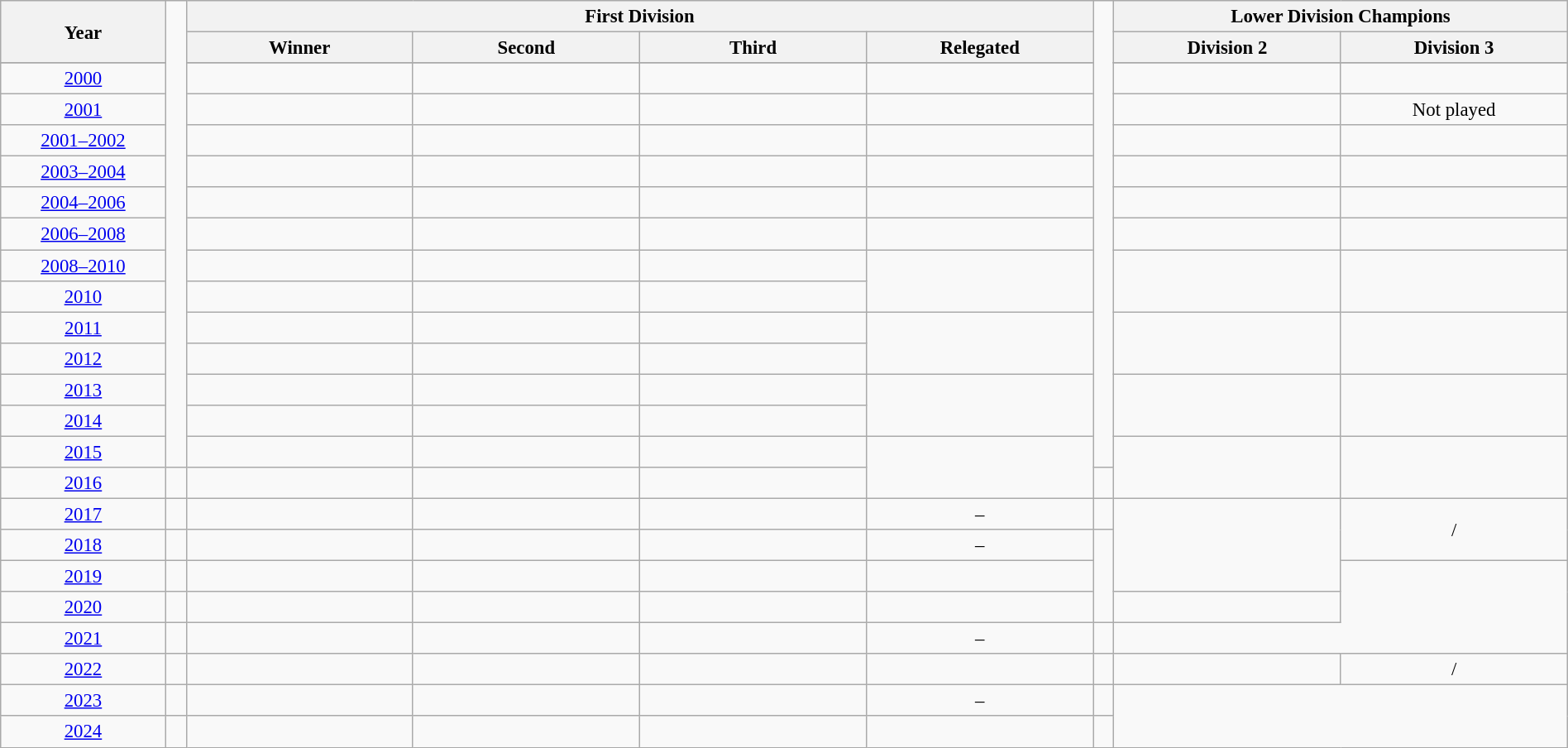<table class="wikitable" style="font-size:95%; width: 100%; text-align: center;">
<tr>
<th rowspan="2" width=8%>Year</th>
<td width=1% rowspan="16"></td>
<th colspan="4">First Division</th>
<td width=1% rowspan="16"></td>
<th colspan="2">Lower Division Champions</th>
</tr>
<tr>
<th width=11%>Winner</th>
<th width=11%>Second</th>
<th width=11%>Third</th>
<th width=11%>Relegated</th>
<th width=11%>Division 2</th>
<th width=11%>Division 3</th>
</tr>
<tr>
</tr>
<tr>
<td><a href='#'>2000</a></td>
<td></td>
<td></td>
<td></td>
<td></td>
<td></td>
<td></td>
</tr>
<tr>
<td><a href='#'>2001</a></td>
<td></td>
<td></td>
<td></td>
<td></td>
<td></td>
<td>Not played</td>
</tr>
<tr>
<td><a href='#'>2001–2002</a></td>
<td></td>
<td></td>
<td></td>
<td></td>
<td></td>
<td></td>
</tr>
<tr>
<td><a href='#'>2003–2004</a></td>
<td></td>
<td></td>
<td></td>
<td></td>
<td></td>
<td></td>
</tr>
<tr>
<td><a href='#'>2004–2006</a></td>
<td></td>
<td></td>
<td></td>
<td></td>
<td></td>
<td></td>
</tr>
<tr>
<td><a href='#'>2006–2008</a></td>
<td></td>
<td></td>
<td></td>
<td></td>
<td></td>
<td></td>
</tr>
<tr>
<td><a href='#'>2008–2010</a></td>
<td></td>
<td></td>
<td></td>
<td rowspan="2"> </td>
<td rowspan="2"></td>
<td rowspan="2"></td>
</tr>
<tr>
<td><a href='#'>2010</a></td>
<td></td>
<td></td>
<td></td>
</tr>
<tr>
<td><a href='#'>2011</a></td>
<td></td>
<td></td>
<td></td>
<td rowspan="2"> </td>
<td rowspan="2"></td>
<td rowspan="2"></td>
</tr>
<tr>
<td><a href='#'>2012</a></td>
<td></td>
<td></td>
<td></td>
</tr>
<tr>
<td><a href='#'>2013</a></td>
<td></td>
<td></td>
<td></td>
<td rowspan="2"> </td>
<td rowspan="2"></td>
<td rowspan="2"></td>
</tr>
<tr>
<td><a href='#'>2014</a></td>
<td></td>
<td></td>
<td></td>
</tr>
<tr>
<td><a href='#'>2015</a></td>
<td></td>
<td></td>
<td></td>
<td rowspan="2"></td>
<td rowspan="2"></td>
<td rowspan="2"></td>
</tr>
<tr>
<td><a href='#'>2016</a></td>
<td></td>
<td></td>
<td></td>
</tr>
<tr>
<td><a href='#'>2017</a></td>
<td></td>
<td></td>
<td></td>
<td></td>
<td rowspan="1">–</td>
<td></td>
<td rowspan="3"></td>
<td rowspan="2"> / </td>
</tr>
<tr>
<td><a href='#'>2018</a></td>
<td></td>
<td></td>
<td></td>
<td></td>
<td rowspan="1">–</td>
<td rowspan="3"></td>
</tr>
<tr>
<td><a href='#'>2019</a></td>
<td></td>
<td></td>
<td></td>
<td></td>
<td></td>
</tr>
<tr>
<td><a href='#'>2020</a></td>
<td></td>
<td></td>
<td></td>
<td></td>
<td></td>
<td></td>
</tr>
<tr>
<td><a href='#'>2021</a></td>
<td></td>
<td></td>
<td></td>
<td></td>
<td rowspan="1">–</td>
<td></td>
</tr>
<tr>
<td><a href='#'>2022</a></td>
<td></td>
<td></td>
<td></td>
<td></td>
<td></td>
<td></td>
<td></td>
<td> /<br> </td>
</tr>
<tr>
<td><a href='#'>2023</a></td>
<td></td>
<td></td>
<td></td>
<td></td>
<td rowspan="1">–</td>
<td></td>
</tr>
<tr>
<td><a href='#'>2024</a></td>
<td></td>
<td></td>
<td></td>
<td></td>
<td rowspan="1"></td>
<td></td>
</tr>
</table>
